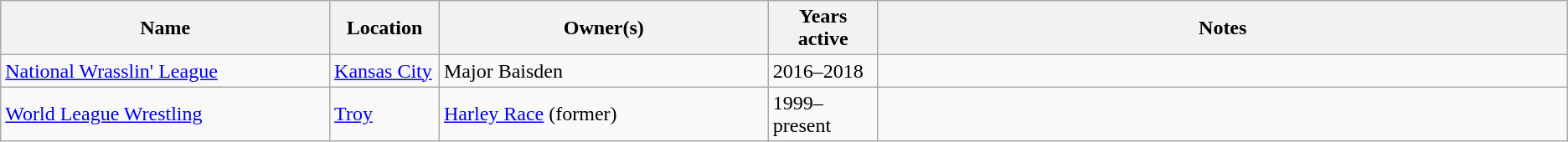<table class=wikitable>
<tr>
<th style="width:21%;">Name</th>
<th style="width:7%;">Location</th>
<th style="width:21%;">Owner(s)</th>
<th style="width:7%;">Years active</th>
<th style="width:55%;">Notes</th>
</tr>
<tr>
<td><a href='#'>National Wrasslin' League</a></td>
<td><a href='#'>Kansas City</a></td>
<td>Major Baisden</td>
<td>2016–2018</td>
<td></td>
</tr>
<tr>
<td><a href='#'>World League Wrestling</a></td>
<td><a href='#'>Troy</a></td>
<td><a href='#'>Harley Race</a> (former)</td>
<td>1999–present</td>
<td></td>
</tr>
</table>
